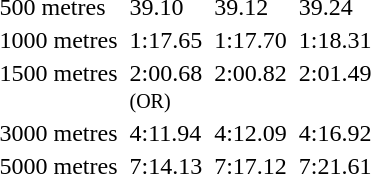<table>
<tr valign="top">
<td>500 metres <br></td>
<td></td>
<td>39.10 </td>
<td></td>
<td>39.12</td>
<td></td>
<td>39.24</td>
</tr>
<tr valign="top">
<td>1000 metres <br></td>
<td></td>
<td>1:17.65 </td>
<td></td>
<td>1:17.70</td>
<td></td>
<td>1:18.31</td>
</tr>
<tr valign="top">
<td>1500 metres <br></td>
<td></td>
<td>2:00.68<br><small>(OR)</small></td>
<td></td>
<td>2:00.82</td>
<td></td>
<td>2:01.49</td>
</tr>
<tr valign="top">
<td>3000 metres <br></td>
<td></td>
<td>4:11.94 </td>
<td></td>
<td>4:12.09</td>
<td></td>
<td>4:16.92</td>
</tr>
<tr valign="top">
<td>5000 metres <br></td>
<td></td>
<td>7:14.13 </td>
<td></td>
<td>7:17.12</td>
<td></td>
<td>7:21.61</td>
</tr>
</table>
